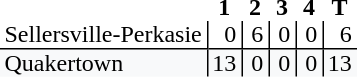<table style="border-collapse: collapse;">
<tr>
<th style="text-align: left;"></th>
<th style="text-align: center; padding: 0px 3px 0px 3px; width:12px;">1</th>
<th style="text-align: center; padding: 0px 3px 0px 3px; width:12px;">2</th>
<th style="text-align: center; padding: 0px 3px 0px 3px; width:12px;">3</th>
<th style="text-align: center; padding: 0px 3px 0px 3px; width:12px;">4</th>
<th style="text-align: center; padding: 0px 3px 0px 3px; width:12px;">T</th>
</tr>
<tr>
<td style="text-align: left; border-bottom: 1px solid black; padding: 0px 3px 0px 3px;">Sellersville-Perkasie</td>
<td style="border-left: 1px solid black; border-bottom: 1px solid black; text-align: right; padding: 0px 3px 0px 3px;">0</td>
<td style="border-left: 1px solid black; border-bottom: 1px solid black; text-align: right; padding: 0px 3px 0px 3px;">6</td>
<td style="border-left: 1px solid black; border-bottom: 1px solid black; text-align: right; padding: 0px 3px 0px 3px;">0</td>
<td style="border-left: 1px solid black; border-bottom: 1px solid black; text-align: right; padding: 0px 3px 0px 3px;">0</td>
<td style="border-left: 1px solid black; border-bottom: 1px solid black; text-align: right; padding: 0px 3px 0px 3px;">6</td>
</tr>
<tr>
<td style="background: #f8f9fa; text-align: left; padding: 0px 3px 0px 3px;">Quakertown</td>
<td style="background: #f8f9fa; border-left: 1px solid black; text-align: right; padding: 0px 3px 0px 3px;">13</td>
<td style="background: #f8f9fa; border-left: 1px solid black; text-align: right; padding: 0px 3px 0px 3px;">0</td>
<td style="background: #f8f9fa; border-left: 1px solid black; text-align: right; padding: 0px 3px 0px 3px;">0</td>
<td style="background: #f8f9fa; border-left: 1px solid black; text-align: right; padding: 0px 3px 0px 3px;">0</td>
<td style="background: #f8f9fa; border-left: 1px solid black; text-align: right; padding: 0px 3px 0px 3px;">13</td>
</tr>
</table>
